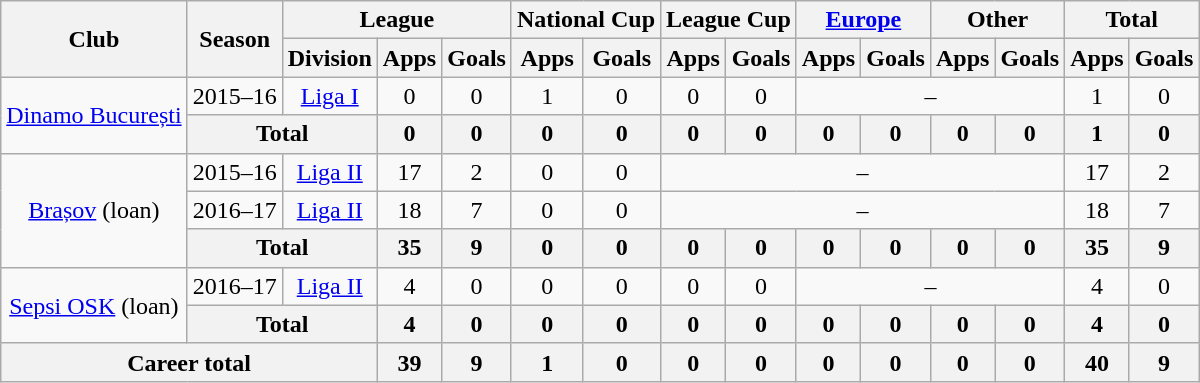<table class="wikitable" style="text-align: center;">
<tr>
<th rowspan="2">Club</th>
<th rowspan="2">Season</th>
<th colspan="3">League</th>
<th colspan="2">National Cup</th>
<th colspan="2">League Cup</th>
<th colspan="2"><a href='#'>Europe</a></th>
<th colspan="2">Other</th>
<th colspan="2">Total</th>
</tr>
<tr>
<th>Division</th>
<th>Apps</th>
<th>Goals</th>
<th>Apps</th>
<th>Goals</th>
<th>Apps</th>
<th>Goals</th>
<th>Apps</th>
<th>Goals</th>
<th>Apps</th>
<th>Goals</th>
<th>Apps</th>
<th>Goals</th>
</tr>
<tr>
<td rowspan="2" valign="center"><a href='#'>Dinamo București</a></td>
<td>2015–16</td>
<td><a href='#'>Liga I</a></td>
<td>0</td>
<td>0</td>
<td>1</td>
<td>0</td>
<td>0</td>
<td>0</td>
<td colspan="4">–</td>
<td>1</td>
<td>0</td>
</tr>
<tr>
<th colspan="2">Total</th>
<th>0</th>
<th>0</th>
<th>0</th>
<th>0</th>
<th>0</th>
<th>0</th>
<th>0</th>
<th>0</th>
<th>0</th>
<th>0</th>
<th>1</th>
<th>0</th>
</tr>
<tr>
<td rowspan="3" valign="center"><a href='#'>Brașov</a> (loan)</td>
<td>2015–16</td>
<td><a href='#'>Liga II</a></td>
<td>17</td>
<td>2</td>
<td>0</td>
<td>0</td>
<td colspan="6">–</td>
<td>17</td>
<td>2</td>
</tr>
<tr>
<td>2016–17</td>
<td><a href='#'>Liga II</a></td>
<td>18</td>
<td>7</td>
<td>0</td>
<td>0</td>
<td colspan="6">–</td>
<td>18</td>
<td>7</td>
</tr>
<tr>
<th colspan="2">Total</th>
<th>35</th>
<th>9</th>
<th>0</th>
<th>0</th>
<th>0</th>
<th>0</th>
<th>0</th>
<th>0</th>
<th>0</th>
<th>0</th>
<th>35</th>
<th>9</th>
</tr>
<tr>
<td rowspan="2" valign="center"><a href='#'>Sepsi OSK</a> (loan)</td>
<td>2016–17</td>
<td><a href='#'>Liga II</a></td>
<td>4</td>
<td>0</td>
<td>0</td>
<td>0</td>
<td>0</td>
<td>0</td>
<td colspan="4">–</td>
<td>4</td>
<td>0</td>
</tr>
<tr>
<th colspan="2">Total</th>
<th>4</th>
<th>0</th>
<th>0</th>
<th>0</th>
<th>0</th>
<th>0</th>
<th>0</th>
<th>0</th>
<th>0</th>
<th>0</th>
<th>4</th>
<th>0</th>
</tr>
<tr>
<th colspan="3">Career total</th>
<th>39</th>
<th>9</th>
<th>1</th>
<th>0</th>
<th>0</th>
<th>0</th>
<th>0</th>
<th>0</th>
<th>0</th>
<th>0</th>
<th>40</th>
<th>9</th>
</tr>
</table>
